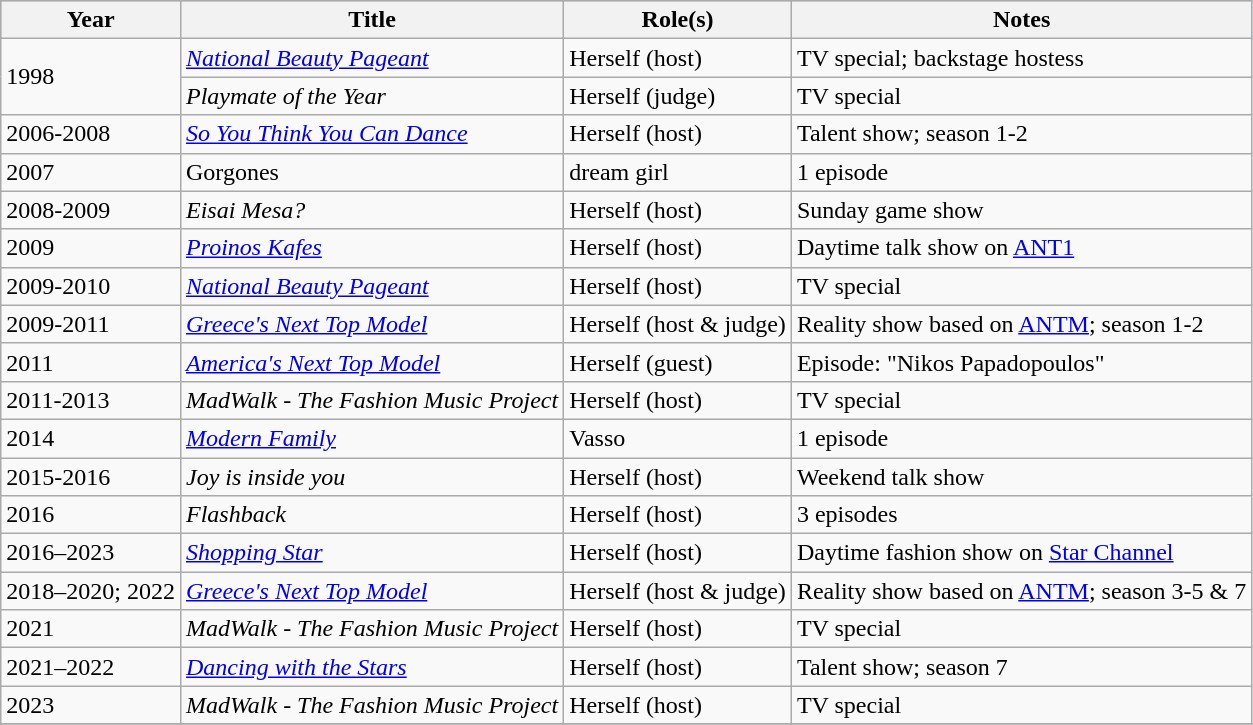<table class="wikitable">
<tr style="background:#b0c4de; text-align:center;">
<th>Year</th>
<th>Title</th>
<th>Role(s)</th>
<th>Notes</th>
</tr>
<tr>
<td rowspan="2">1998</td>
<td><a href='#'><em>National Beauty Pageant</em></a></td>
<td>Herself (host)</td>
<td>TV special; backstage hostess</td>
</tr>
<tr>
<td><em>Playmate of the Year</em></td>
<td>Herself (judge)</td>
<td>TV special</td>
</tr>
<tr>
<td>2006-2008</td>
<td><a href='#'><em>So You Think You Can Dance</em></a></td>
<td>Herself (host)</td>
<td>Talent show; season 1-2</td>
</tr>
<tr>
<td>2007</td>
<td>Gorgones</td>
<td>dream girl</td>
<td>1 episode</td>
</tr>
<tr>
<td>2008-2009</td>
<td><em>Eisai Mesa?</em></td>
<td>Herself (host)</td>
<td>Sunday game show</td>
</tr>
<tr>
<td>2009</td>
<td><em><a href='#'>Proinos Kafes</a></em></td>
<td>Herself (host)</td>
<td>Daytime talk show on <a href='#'>ANT1</a></td>
</tr>
<tr>
<td>2009-2010</td>
<td><a href='#'><em>National Beauty Pageant</em></a></td>
<td>Herself (host)</td>
<td>TV special</td>
</tr>
<tr>
<td>2009-2011</td>
<td><em><a href='#'>Greece's Next Top Model</a></em></td>
<td>Herself (host & judge)</td>
<td>Reality show based on <a href='#'>ANTM</a>; season 1-2</td>
</tr>
<tr>
<td>2011</td>
<td><a href='#'><em>America's Next Top Model</em></a></td>
<td>Herself (guest)</td>
<td>Episode: "Nikos Papadopoulos"</td>
</tr>
<tr>
<td>2011-2013</td>
<td><em>MadWalk - The Fashion Music Project</em></td>
<td>Herself (host)</td>
<td>TV special</td>
</tr>
<tr>
<td>2014</td>
<td><a href='#'><em>Modern Family</em></a></td>
<td>Vasso</td>
<td>1 episode</td>
</tr>
<tr>
<td>2015-2016</td>
<td><em>Joy is inside you</em></td>
<td>Herself (host)</td>
<td>Weekend talk show</td>
</tr>
<tr>
<td>2016</td>
<td><em>Flashback</em></td>
<td>Herself (host)</td>
<td>3 episodes</td>
</tr>
<tr>
<td>2016–2023</td>
<td><a href='#'><em>Shopping Star</em></a></td>
<td>Herself (host)</td>
<td>Daytime fashion show on <a href='#'>Star Channel</a></td>
</tr>
<tr>
<td>2018–2020; 2022</td>
<td><em><a href='#'>Greece's Next Top Model</a></em></td>
<td>Herself (host & judge)</td>
<td>Reality show based on <a href='#'>ANTM</a>; season 3-5 & 7</td>
</tr>
<tr>
<td>2021</td>
<td><em>MadWalk - The Fashion Music Project</em></td>
<td>Herself (host)</td>
<td>TV special</td>
</tr>
<tr>
<td>2021–2022</td>
<td><a href='#'><em>Dancing with the Stars</em></a></td>
<td>Herself (host)</td>
<td>Talent show; season 7</td>
</tr>
<tr>
<td>2023</td>
<td><em>MadWalk - The Fashion Music Project</em></td>
<td>Herself (host)</td>
<td>TV special</td>
</tr>
<tr>
</tr>
</table>
